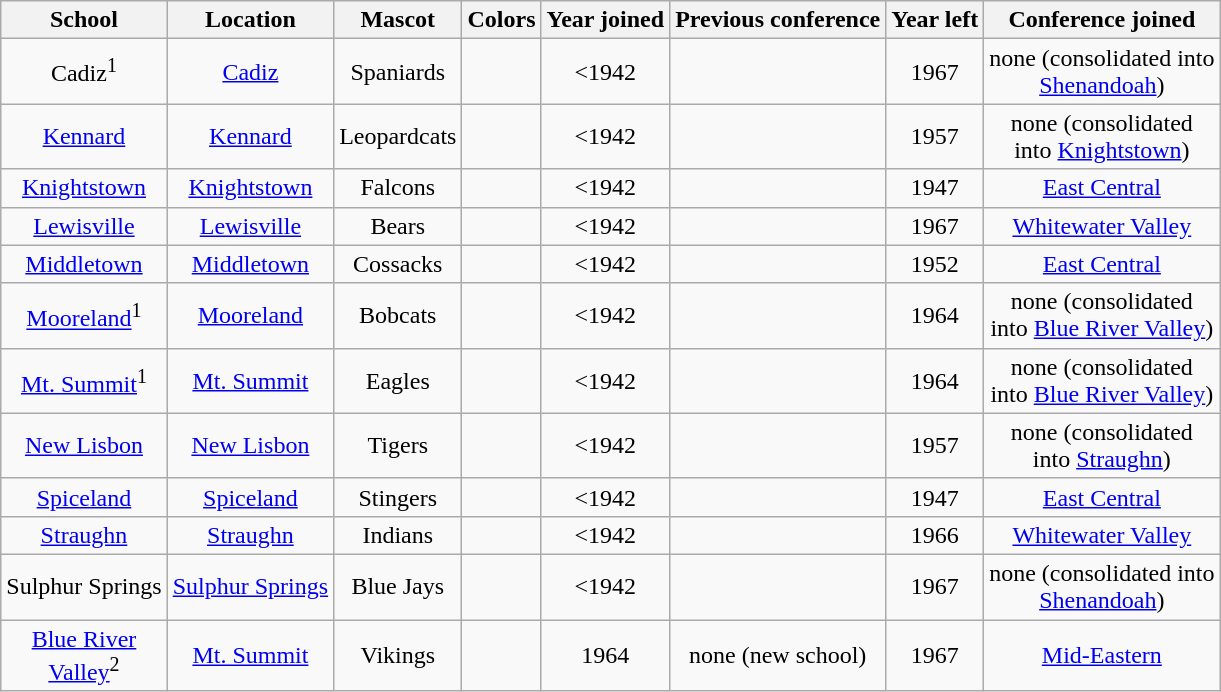<table class="wikitable" style="text-align:center;">
<tr>
<th>School</th>
<th>Location</th>
<th>Mascot</th>
<th>Colors</th>
<th>Year joined</th>
<th>Previous conference</th>
<th>Year left</th>
<th>Conference joined</th>
</tr>
<tr>
<td>Cadiz<sup>1</sup></td>
<td><a href='#'>Cadiz</a></td>
<td>Spaniards</td>
<td> </td>
<td><1942</td>
<td></td>
<td>1967</td>
<td>none (consolidated into<br><a href='#'>Shenandoah</a>)</td>
</tr>
<tr>
<td><a href='#'>Kennard</a></td>
<td><a href='#'>Kennard</a></td>
<td>Leopardcats</td>
<td> </td>
<td><1942</td>
<td></td>
<td>1957</td>
<td>none (consolidated<br>into <a href='#'>Knightstown</a>)</td>
</tr>
<tr>
<td><a href='#'>Knightstown</a></td>
<td><a href='#'>Knightstown</a></td>
<td>Falcons</td>
<td> </td>
<td><1942</td>
<td></td>
<td>1947</td>
<td><a href='#'>East Central</a></td>
</tr>
<tr>
<td><a href='#'>Lewisville</a></td>
<td><a href='#'>Lewisville</a></td>
<td>Bears</td>
<td> </td>
<td><1942</td>
<td></td>
<td>1967</td>
<td><a href='#'>Whitewater Valley</a></td>
</tr>
<tr>
<td><a href='#'>Middletown</a></td>
<td><a href='#'>Middletown</a></td>
<td>Cossacks</td>
<td> </td>
<td><1942</td>
<td></td>
<td>1952</td>
<td><a href='#'>East Central</a></td>
</tr>
<tr>
<td><a href='#'>Mooreland</a><sup>1</sup></td>
<td><a href='#'>Mooreland</a></td>
<td>Bobcats</td>
<td> </td>
<td><1942</td>
<td></td>
<td>1964</td>
<td>none (consolidated<br>into <a href='#'>Blue River Valley</a>)</td>
</tr>
<tr>
<td><a href='#'>Mt. Summit</a><sup>1</sup></td>
<td><a href='#'>Mt. Summit</a></td>
<td>Eagles</td>
<td> </td>
<td><1942</td>
<td></td>
<td>1964</td>
<td>none (consolidated<br>into <a href='#'>Blue River Valley</a>)</td>
</tr>
<tr>
<td><a href='#'>New Lisbon</a></td>
<td><a href='#'>New Lisbon</a></td>
<td>Tigers</td>
<td> </td>
<td><1942</td>
<td></td>
<td>1957</td>
<td>none (consolidated<br>into <a href='#'>Straughn</a>)</td>
</tr>
<tr>
<td><a href='#'>Spiceland</a></td>
<td><a href='#'>Spiceland</a></td>
<td>Stingers</td>
<td> </td>
<td><1942</td>
<td></td>
<td>1947</td>
<td><a href='#'>East Central</a></td>
</tr>
<tr>
<td><a href='#'>Straughn</a></td>
<td><a href='#'>Straughn</a></td>
<td>Indians</td>
<td> </td>
<td><1942</td>
<td></td>
<td>1966</td>
<td><a href='#'>Whitewater Valley</a></td>
</tr>
<tr>
<td>Sulphur Springs</td>
<td><a href='#'>Sulphur Springs</a></td>
<td>Blue Jays</td>
<td> </td>
<td><1942</td>
<td></td>
<td>1967</td>
<td>none (consolidated into<br><a href='#'>Shenandoah</a>)</td>
</tr>
<tr>
<td><a href='#'>Blue River <br> Valley</a><sup>2</sup></td>
<td><a href='#'>Mt. Summit</a></td>
<td>Vikings</td>
<td>  </td>
<td>1964</td>
<td>none (new school)</td>
<td>1967</td>
<td><a href='#'>Mid-Eastern</a></td>
</tr>
</table>
